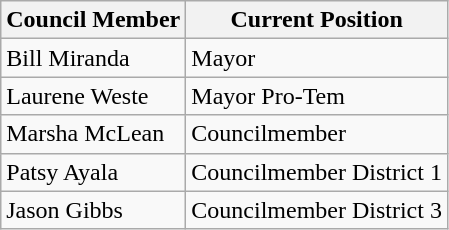<table class="wikitable">
<tr>
<th>Council Member</th>
<th>Current Position</th>
</tr>
<tr>
<td>Bill Miranda</td>
<td>Mayor</td>
</tr>
<tr>
<td>Laurene Weste</td>
<td>Mayor Pro-Tem</td>
</tr>
<tr>
<td>Marsha McLean</td>
<td>Councilmember</td>
</tr>
<tr>
<td>Patsy Ayala</td>
<td>Councilmember District 1</td>
</tr>
<tr>
<td>Jason Gibbs</td>
<td>Councilmember District 3</td>
</tr>
</table>
